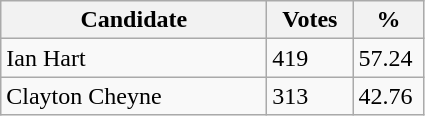<table class="wikitable">
<tr>
<th style="width: 170px">Candidate</th>
<th style="width: 50px">Votes</th>
<th style="width: 40px">%</th>
</tr>
<tr>
<td>Ian Hart</td>
<td>419</td>
<td>57.24</td>
</tr>
<tr>
<td>Clayton Cheyne</td>
<td>313</td>
<td>42.76</td>
</tr>
</table>
